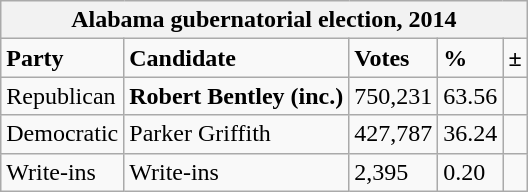<table class="wikitable">
<tr>
<th colspan="5">Alabama gubernatorial election, 2014</th>
</tr>
<tr>
<td><strong>Party</strong></td>
<td><strong>Candidate</strong></td>
<td><strong>Votes</strong></td>
<td><strong>%</strong></td>
<td><strong>±</strong></td>
</tr>
<tr>
<td>Republican</td>
<td><strong>Robert Bentley (inc.)</strong></td>
<td>750,231</td>
<td>63.56</td>
<td></td>
</tr>
<tr>
<td>Democratic</td>
<td>Parker Griffith</td>
<td>427,787</td>
<td>36.24</td>
<td></td>
</tr>
<tr>
<td>Write-ins</td>
<td>Write-ins</td>
<td>2,395</td>
<td>0.20</td>
<td></td>
</tr>
</table>
